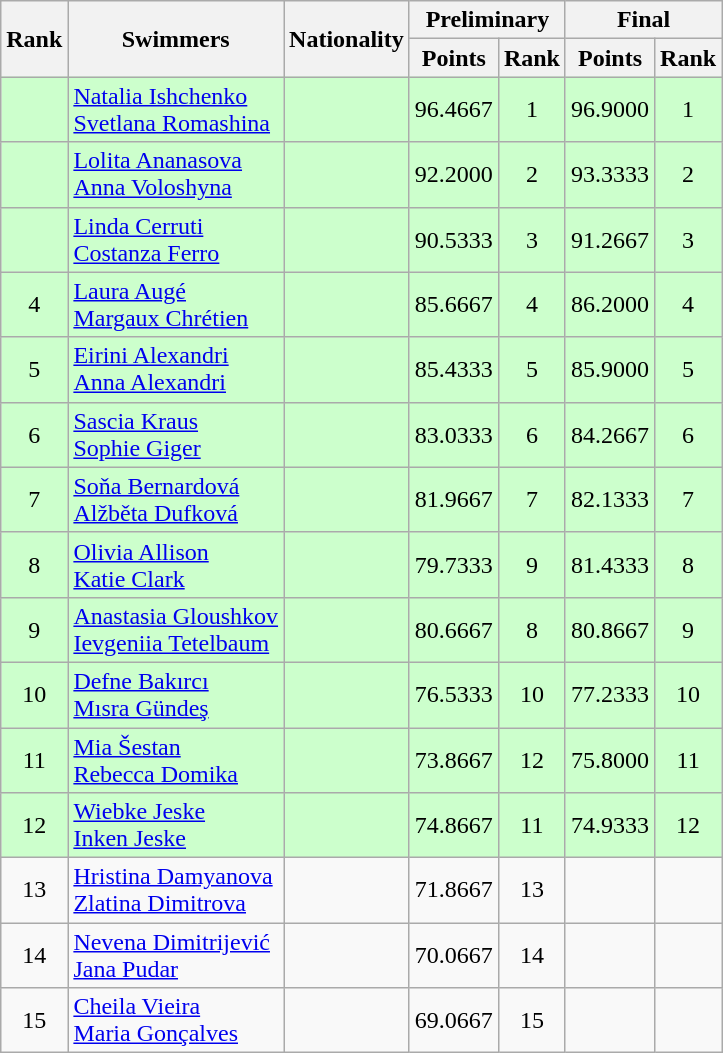<table class="wikitable sortable" style="text-align:center">
<tr>
<th rowspan=2>Rank</th>
<th rowspan=2>Swimmers</th>
<th rowspan=2>Nationality</th>
<th colspan=2>Preliminary</th>
<th colspan=2>Final</th>
</tr>
<tr>
<th>Points</th>
<th>Rank</th>
<th>Points</th>
<th>Rank</th>
</tr>
<tr bgcolor=ccffcc>
<td></td>
<td align=left><a href='#'>Natalia Ishchenko</a><br><a href='#'>Svetlana Romashina</a></td>
<td align=left></td>
<td>96.4667</td>
<td>1</td>
<td>96.9000</td>
<td>1</td>
</tr>
<tr bgcolor=ccffcc>
<td></td>
<td align=left><a href='#'>Lolita Ananasova</a><br><a href='#'>Anna Voloshyna</a></td>
<td align=left></td>
<td>92.2000</td>
<td>2</td>
<td>93.3333</td>
<td>2</td>
</tr>
<tr bgcolor=ccffcc>
<td></td>
<td align=left><a href='#'>Linda Cerruti</a><br><a href='#'>Costanza Ferro</a></td>
<td align=left></td>
<td>90.5333</td>
<td>3</td>
<td>91.2667</td>
<td>3</td>
</tr>
<tr bgcolor=ccffcc>
<td>4</td>
<td align=left><a href='#'>Laura Augé</a><br><a href='#'>Margaux Chrétien</a></td>
<td align=left></td>
<td>85.6667</td>
<td>4</td>
<td>86.2000</td>
<td>4</td>
</tr>
<tr bgcolor=ccffcc>
<td>5</td>
<td align=left><a href='#'>Eirini Alexandri</a><br><a href='#'>Anna Alexandri</a></td>
<td align=left></td>
<td>85.4333</td>
<td>5</td>
<td>85.9000</td>
<td>5</td>
</tr>
<tr bgcolor=ccffcc>
<td>6</td>
<td align=left><a href='#'>Sascia Kraus</a><br><a href='#'>Sophie Giger</a></td>
<td align=left></td>
<td>83.0333</td>
<td>6</td>
<td>84.2667</td>
<td>6</td>
</tr>
<tr bgcolor=ccffcc>
<td>7</td>
<td align=left><a href='#'>Soňa Bernardová</a><br><a href='#'>Alžběta Dufková</a></td>
<td align=left></td>
<td>81.9667</td>
<td>7</td>
<td>82.1333</td>
<td>7</td>
</tr>
<tr bgcolor=ccffcc>
<td>8</td>
<td align=left><a href='#'>Olivia Allison</a><br><a href='#'>Katie Clark</a></td>
<td align=left></td>
<td>79.7333</td>
<td>9</td>
<td>81.4333</td>
<td>8</td>
</tr>
<tr bgcolor=ccffcc>
<td>9</td>
<td align=left><a href='#'>Anastasia Gloushkov</a><br><a href='#'>Ievgeniia Tetelbaum</a></td>
<td align=left></td>
<td>80.6667</td>
<td>8</td>
<td>80.8667</td>
<td>9</td>
</tr>
<tr bgcolor=ccffcc>
<td>10</td>
<td align=left><a href='#'>Defne Bakırcı</a><br><a href='#'>Mısra Gündeş</a></td>
<td align=left></td>
<td>76.5333</td>
<td>10</td>
<td>77.2333</td>
<td>10</td>
</tr>
<tr bgcolor=ccffcc>
<td>11</td>
<td align=left><a href='#'>Mia Šestan</a><br><a href='#'>Rebecca Domika</a></td>
<td align=left></td>
<td>73.8667</td>
<td>12</td>
<td>75.8000</td>
<td>11</td>
</tr>
<tr bgcolor=ccffcc>
<td>12</td>
<td align=left><a href='#'>Wiebke Jeske</a><br><a href='#'>Inken Jeske</a></td>
<td align=left></td>
<td>74.8667</td>
<td>11</td>
<td>74.9333</td>
<td>12</td>
</tr>
<tr>
<td>13</td>
<td align=left><a href='#'>Hristina Damyanova</a><br><a href='#'>Zlatina Dimitrova</a></td>
<td align=left></td>
<td>71.8667</td>
<td>13</td>
<td></td>
<td></td>
</tr>
<tr>
<td>14</td>
<td align=left><a href='#'>Nevena Dimitrijević</a><br><a href='#'>Jana Pudar</a></td>
<td align=left></td>
<td>70.0667</td>
<td>14</td>
<td></td>
<td></td>
</tr>
<tr>
<td>15</td>
<td align=left><a href='#'>Cheila Vieira</a><br><a href='#'>Maria Gonçalves</a></td>
<td align=left></td>
<td>69.0667</td>
<td>15</td>
<td></td>
<td></td>
</tr>
</table>
